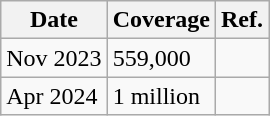<table class="wikitable defaultcenter col1left">
<tr>
<th>Date</th>
<th>Coverage</th>
<th>Ref.</th>
</tr>
<tr>
<td>Nov 2023</td>
<td>559,000</td>
<td></td>
</tr>
<tr>
<td>Apr 2024</td>
<td>1 million</td>
<td></td>
</tr>
</table>
